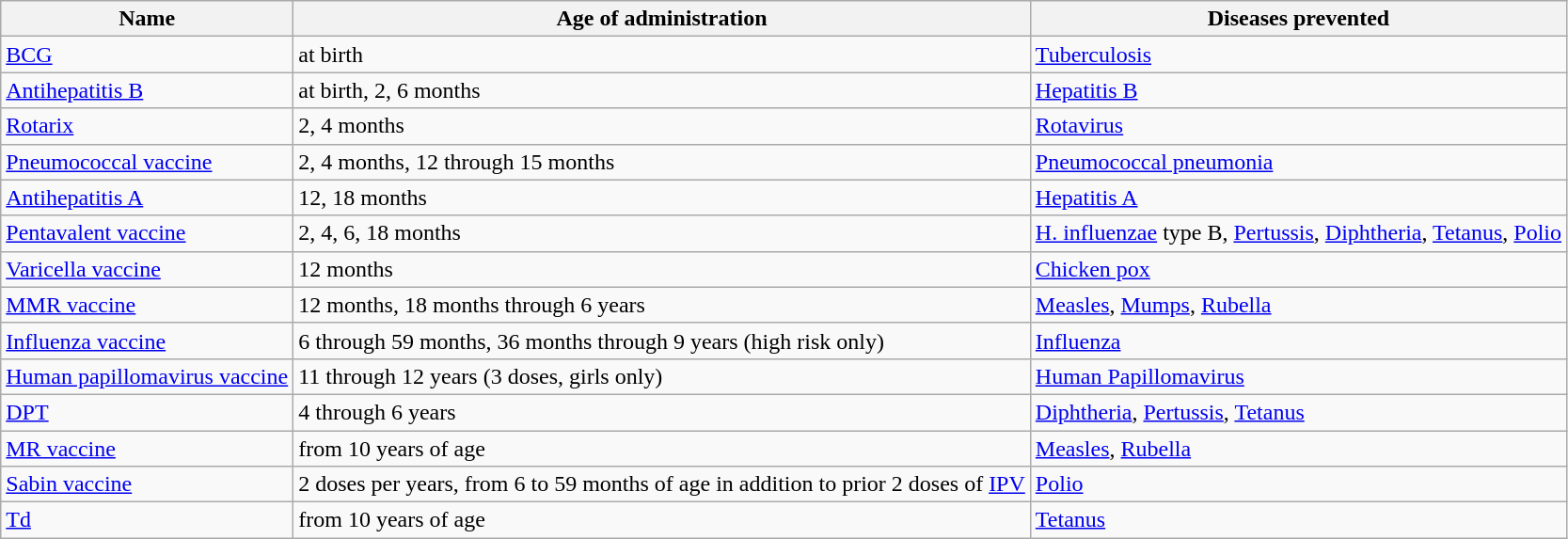<table class="wikitable">
<tr>
<th>Name</th>
<th>Age of administration</th>
<th>Diseases prevented</th>
</tr>
<tr>
<td><a href='#'>BCG</a></td>
<td>at birth</td>
<td><a href='#'>Tuberculosis</a></td>
</tr>
<tr>
<td><a href='#'>Antihepatitis B</a></td>
<td>at birth, 2, 6 months</td>
<td><a href='#'>Hepatitis B</a></td>
</tr>
<tr>
<td><a href='#'>Rotarix</a></td>
<td>2, 4 months</td>
<td><a href='#'>Rotavirus</a></td>
</tr>
<tr>
<td><a href='#'>Pneumococcal vaccine</a></td>
<td>2, 4 months, 12 through 15 months</td>
<td><a href='#'>Pneumococcal pneumonia</a></td>
</tr>
<tr>
<td><a href='#'>Antihepatitis A</a></td>
<td>12, 18 months</td>
<td><a href='#'>Hepatitis A</a></td>
</tr>
<tr>
<td><a href='#'>Pentavalent vaccine</a></td>
<td>2, 4, 6, 18 months</td>
<td><a href='#'>H. influenzae</a> type B, <a href='#'>Pertussis</a>, <a href='#'>Diphtheria</a>, <a href='#'>Tetanus</a>, <a href='#'>Polio</a></td>
</tr>
<tr>
<td><a href='#'>Varicella vaccine</a></td>
<td>12 months</td>
<td><a href='#'>Chicken pox</a></td>
</tr>
<tr>
<td><a href='#'>MMR vaccine</a></td>
<td>12 months, 18 months through 6 years</td>
<td><a href='#'>Measles</a>, <a href='#'>Mumps</a>, <a href='#'>Rubella</a></td>
</tr>
<tr>
<td><a href='#'>Influenza vaccine</a></td>
<td>6 through 59 months, 36 months through 9 years (high risk only)</td>
<td><a href='#'>Influenza</a></td>
</tr>
<tr>
<td><a href='#'>Human papillomavirus vaccine</a></td>
<td>11 through 12 years (3 doses, girls only)</td>
<td><a href='#'>Human Papillomavirus</a></td>
</tr>
<tr>
<td><a href='#'>DPT</a></td>
<td>4 through 6 years</td>
<td><a href='#'>Diphtheria</a>, <a href='#'>Pertussis</a>, <a href='#'>Tetanus</a></td>
</tr>
<tr>
<td><a href='#'>MR vaccine</a></td>
<td>from 10 years of age</td>
<td><a href='#'>Measles</a>, <a href='#'>Rubella</a></td>
</tr>
<tr>
<td><a href='#'>Sabin vaccine</a></td>
<td>2 doses per years, from 6 to 59 months of age in addition to prior 2 doses of <a href='#'>IPV</a></td>
<td><a href='#'>Polio</a></td>
</tr>
<tr>
<td><a href='#'>Td</a></td>
<td>from 10 years of age</td>
<td><a href='#'>Tetanus</a></td>
</tr>
</table>
